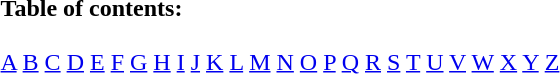<table border="0" id="toc" style="margin: 0 auto;" align="center">
<tr>
<td><strong>Table of contents:</strong><br><br><a href='#'>A</a> <a href='#'>B</a> <a href='#'>C</a> <a href='#'>D</a> <a href='#'>E</a> <a href='#'>F</a> <a href='#'>G</a> <a href='#'>H</a> <a href='#'>I</a> <a href='#'>J</a> <a href='#'>K</a> <a href='#'>L</a> <a href='#'>M</a> <a href='#'>N</a> <a href='#'>O</a> <a href='#'>P</a> <a href='#'>Q</a> <a href='#'>R</a> <a href='#'>S</a> <a href='#'>T</a> <a href='#'>U</a> <a href='#'>V</a> <a href='#'>W</a> <a href='#'>X</a> <a href='#'>Y</a> <a href='#'>Z</a><br></td>
</tr>
</table>
